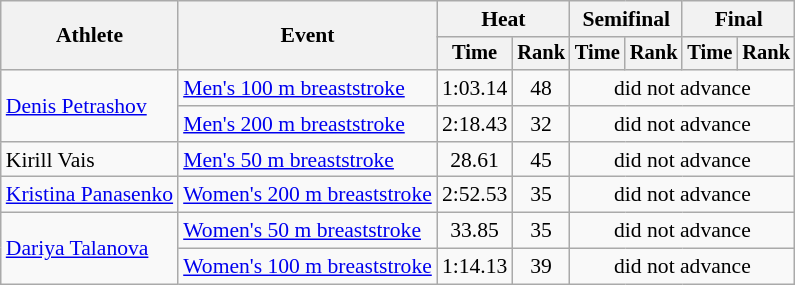<table class=wikitable style="font-size:90%">
<tr>
<th rowspan="2">Athlete</th>
<th rowspan="2">Event</th>
<th colspan="2">Heat</th>
<th colspan="2">Semifinal</th>
<th colspan="2">Final</th>
</tr>
<tr style="font-size:95%">
<th>Time</th>
<th>Rank</th>
<th>Time</th>
<th>Rank</th>
<th>Time</th>
<th>Rank</th>
</tr>
<tr align=center>
<td align=left rowspan=2><a href='#'>Denis Petrashov</a></td>
<td align=left><a href='#'>Men's 100 m breaststroke</a></td>
<td>1:03.14</td>
<td>48</td>
<td colspan=4>did not advance</td>
</tr>
<tr align=center>
<td align=left><a href='#'>Men's 200 m breaststroke</a></td>
<td>2:18.43</td>
<td>32</td>
<td colspan=4>did not advance</td>
</tr>
<tr align=center>
<td align=left>Kirill Vais</td>
<td align=left><a href='#'>Men's 50 m breaststroke</a></td>
<td>28.61</td>
<td>45</td>
<td colspan=4>did not advance</td>
</tr>
<tr align=center>
<td align=left><a href='#'>Kristina Panasenko</a></td>
<td align=left><a href='#'>Women's 200 m breaststroke</a></td>
<td>2:52.53</td>
<td>35</td>
<td colspan=4>did not advance</td>
</tr>
<tr align=center>
<td align=left rowspan=2><a href='#'>Dariya Talanova</a></td>
<td align=left><a href='#'>Women's 50 m breaststroke</a></td>
<td>33.85</td>
<td>35</td>
<td colspan=4>did not advance</td>
</tr>
<tr align=center>
<td align=left><a href='#'>Women's 100 m breaststroke</a></td>
<td>1:14.13</td>
<td>39</td>
<td colspan=4>did not advance</td>
</tr>
</table>
